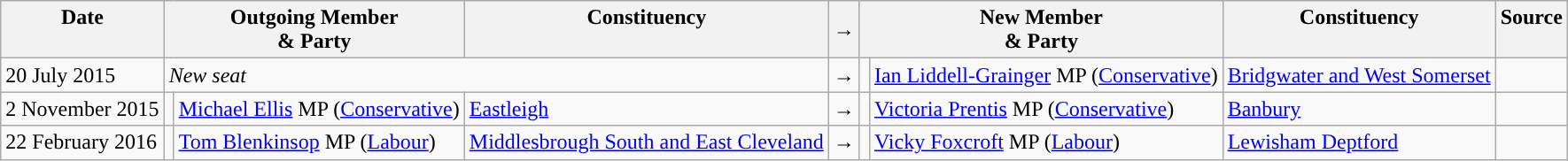<table class="wikitable">
<tr>
<th valign="top">Date</th>
<th colspan="2" valign="top">Outgoing Member<br>& Party</th>
<th valign="top">Constituency</th>
<th>→</th>
<th colspan="2" valign="top">New Member<br>& Party</th>
<th valign="top">Constituency</th>
<th valign="top">Source</th>
</tr>
<tr>
<td>20 July 2015</td>
<td colspan=3><em>New seat</em></td>
<td>→</td>
<td style="color:inherit;background:"></td>
<td><a href='#'>Ian Liddell-Grainger</a> MP (<a href='#'>Conservative</a>)</td>
<td><a href='#'>Bridgwater and West Somerset</a></td>
<td></td>
</tr>
<tr>
<td>2 November 2015</td>
<td style="color:inherit;background:"></td>
<td><a href='#'>Michael Ellis</a> MP (<a href='#'>Conservative</a>)</td>
<td><a href='#'>Eastleigh</a></td>
<td>→</td>
<td style="color:inherit;background:"></td>
<td><a href='#'>Victoria Prentis</a> MP (<a href='#'>Conservative</a>)</td>
<td><a href='#'>Banbury</a></td>
<td></td>
</tr>
<tr>
<td>22 February 2016</td>
<td style="color:inherit;background:"></td>
<td><a href='#'>Tom Blenkinsop</a> MP (<a href='#'>Labour</a>)</td>
<td><a href='#'>Middlesbrough South and East Cleveland</a></td>
<td>→</td>
<td style="color:inherit;background:"></td>
<td><a href='#'>Vicky Foxcroft</a> MP (<a href='#'>Labour</a>)</td>
<td><a href='#'>Lewisham Deptford</a></td>
<td></td>
</tr>
</table>
